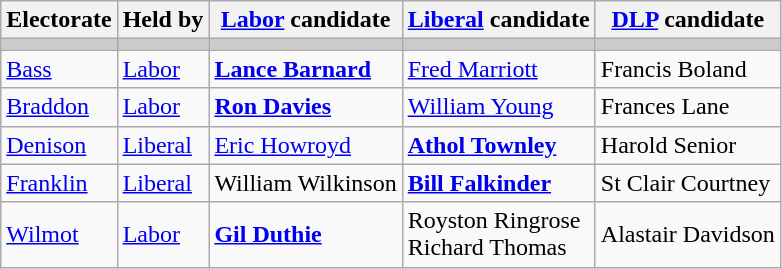<table class="wikitable">
<tr>
<th>Electorate</th>
<th>Held by</th>
<th><a href='#'>Labor</a> candidate</th>
<th><a href='#'>Liberal</a> candidate</th>
<th><a href='#'>DLP</a> candidate</th>
</tr>
<tr bgcolor="#cccccc">
<td></td>
<td></td>
<td></td>
<td></td>
<td></td>
</tr>
<tr>
<td><a href='#'>Bass</a></td>
<td><a href='#'>Labor</a></td>
<td><strong><a href='#'>Lance Barnard</a></strong></td>
<td><a href='#'>Fred Marriott</a></td>
<td>Francis Boland</td>
</tr>
<tr>
<td><a href='#'>Braddon</a></td>
<td><a href='#'>Labor</a></td>
<td><strong><a href='#'>Ron Davies</a></strong></td>
<td><a href='#'>William Young</a></td>
<td>Frances Lane</td>
</tr>
<tr>
<td><a href='#'>Denison</a></td>
<td><a href='#'>Liberal</a></td>
<td><a href='#'>Eric Howroyd</a></td>
<td><strong><a href='#'>Athol Townley</a></strong></td>
<td>Harold Senior</td>
</tr>
<tr>
<td><a href='#'>Franklin</a></td>
<td><a href='#'>Liberal</a></td>
<td>William Wilkinson</td>
<td><strong><a href='#'>Bill Falkinder</a></strong></td>
<td>St Clair Courtney</td>
</tr>
<tr>
<td><a href='#'>Wilmot</a></td>
<td><a href='#'>Labor</a></td>
<td><strong><a href='#'>Gil Duthie</a></strong></td>
<td>Royston Ringrose<br>Richard Thomas</td>
<td>Alastair Davidson</td>
</tr>
</table>
